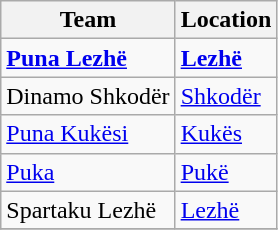<table class="wikitable sortable">
<tr>
<th>Team</th>
<th>Location</th>
</tr>
<tr>
<td><strong><a href='#'>Puna Lezhë</a></strong></td>
<td><strong><a href='#'>Lezhë</a></strong></td>
</tr>
<tr>
<td>Dinamo Shkodër</td>
<td><a href='#'>Shkodër</a></td>
</tr>
<tr>
<td><a href='#'>Puna Kukësi</a></td>
<td><a href='#'>Kukës</a></td>
</tr>
<tr>
<td><a href='#'>Puka</a></td>
<td><a href='#'>Pukë</a></td>
</tr>
<tr>
<td>Spartaku Lezhë</td>
<td><a href='#'>Lezhë</a></td>
</tr>
<tr>
</tr>
</table>
